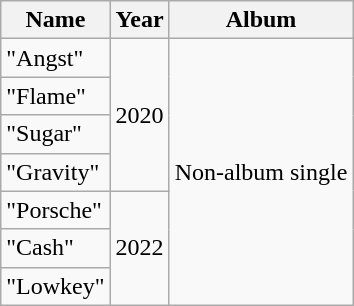<table class ="wikitable sortable">
<tr>
<th>Name</th>
<th>Year</th>
<th>Album</th>
</tr>
<tr>
<td>"Angst"</td>
<td rowspan="4">2020</td>
<td rowspan="7">Non-album single</td>
</tr>
<tr>
<td>"Flame"</td>
</tr>
<tr>
<td>"Sugar"</td>
</tr>
<tr>
<td>"Gravity"</td>
</tr>
<tr>
<td>"Porsche"</td>
<td rowspan="3">2022</td>
</tr>
<tr>
<td>"Cash"</td>
</tr>
<tr>
<td>"Lowkey"</td>
</tr>
</table>
